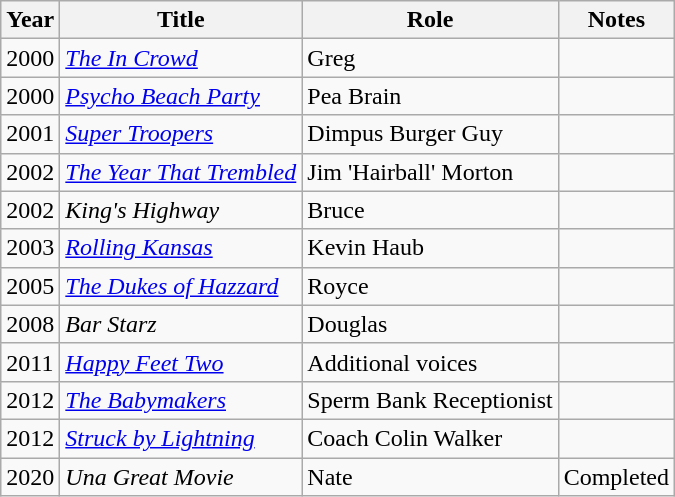<table class="wikitable">
<tr>
<th>Year</th>
<th>Title</th>
<th>Role</th>
<th>Notes</th>
</tr>
<tr>
<td>2000</td>
<td><em><a href='#'>The In Crowd</a></em></td>
<td>Greg</td>
<td></td>
</tr>
<tr>
<td>2000</td>
<td><em><a href='#'>Psycho Beach Party</a></em></td>
<td>Pea Brain</td>
<td></td>
</tr>
<tr>
<td>2001</td>
<td><em><a href='#'>Super Troopers</a></em></td>
<td>Dimpus Burger Guy</td>
<td></td>
</tr>
<tr>
<td>2002</td>
<td><em><a href='#'>The Year That Trembled</a></em></td>
<td>Jim 'Hairball' Morton</td>
<td></td>
</tr>
<tr>
<td>2002</td>
<td><em>King's Highway</em></td>
<td>Bruce</td>
<td></td>
</tr>
<tr>
<td>2003</td>
<td><em><a href='#'>Rolling Kansas</a></em></td>
<td>Kevin Haub</td>
<td></td>
</tr>
<tr>
<td>2005</td>
<td><a href='#'><em>The Dukes of Hazzard</em></a></td>
<td>Royce</td>
<td></td>
</tr>
<tr>
<td>2008</td>
<td><em>Bar Starz</em></td>
<td>Douglas</td>
<td></td>
</tr>
<tr>
<td>2011</td>
<td><em><a href='#'>Happy Feet Two</a></em></td>
<td>Additional voices</td>
<td></td>
</tr>
<tr>
<td>2012</td>
<td><em><a href='#'>The Babymakers</a></em></td>
<td>Sperm Bank Receptionist</td>
<td></td>
</tr>
<tr>
<td>2012</td>
<td><a href='#'><em>Struck by Lightning</em></a></td>
<td>Coach Colin Walker</td>
<td></td>
</tr>
<tr>
<td>2020</td>
<td><em>Una Great Movie</em></td>
<td>Nate</td>
<td>Completed</td>
</tr>
</table>
